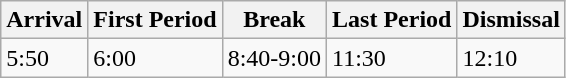<table class="wikitable">
<tr>
<th>Arrival</th>
<th>First Period</th>
<th>Break</th>
<th>Last Period</th>
<th>Dismissal</th>
</tr>
<tr>
<td>5:50</td>
<td>6:00</td>
<td>8:40-9:00</td>
<td>11:30</td>
<td>12:10</td>
</tr>
</table>
